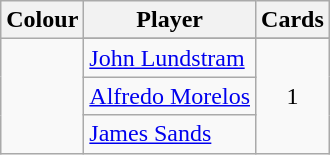<table class="wikitable" style="text-align:center">
<tr>
<th>Colour</th>
<th>Player</th>
<th>Cards</th>
</tr>
<tr>
<td rowspan="4"></td>
</tr>
<tr>
<td align="left"><a href='#'>John Lundstram</a></td>
<td rowspan="3">1</td>
</tr>
<tr>
<td align="left"><a href='#'>Alfredo Morelos</a></td>
</tr>
<tr>
<td align="left"><a href='#'>James Sands</a></td>
</tr>
</table>
